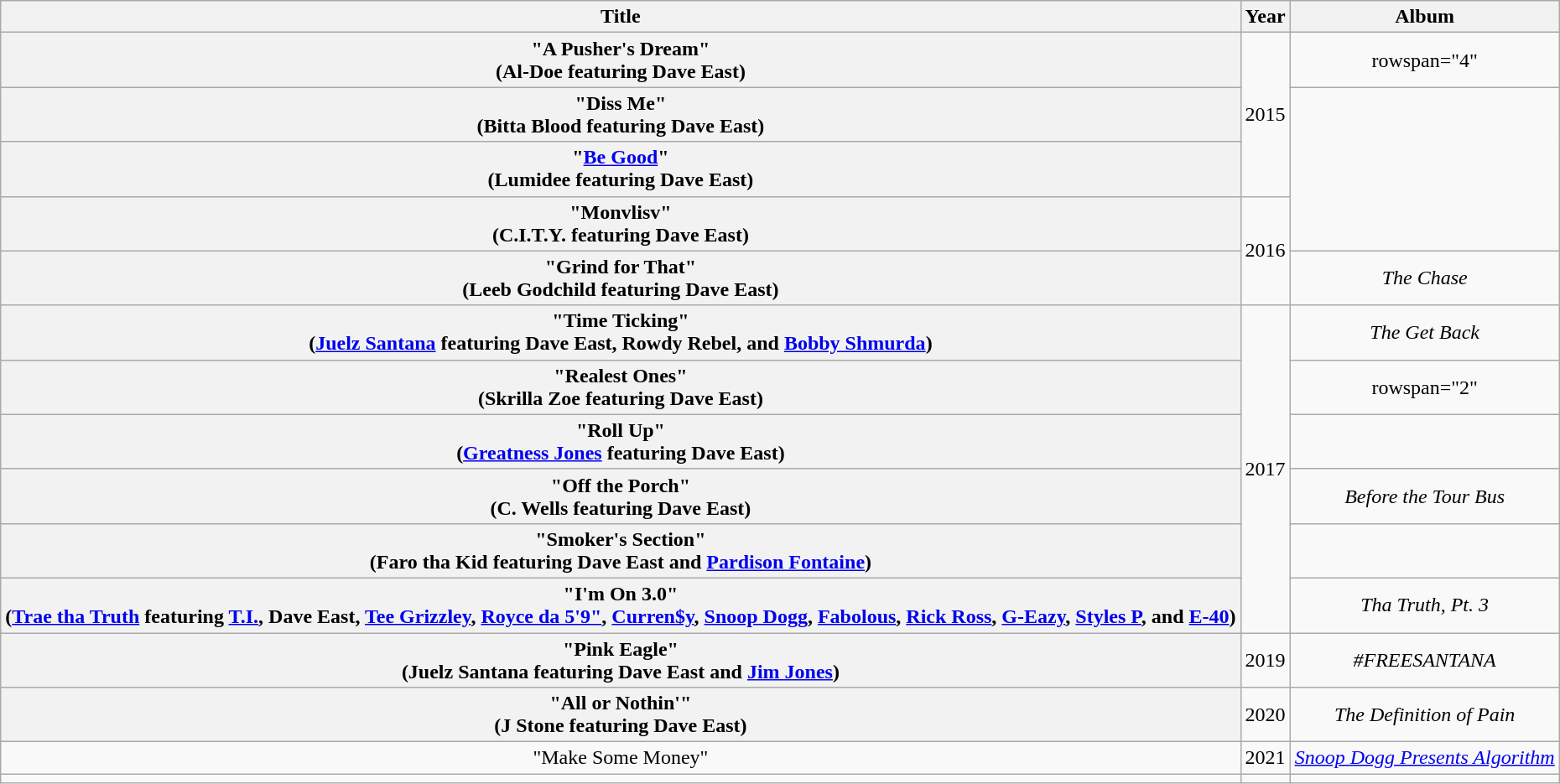<table class="wikitable plainrowheaders" style="text-align:center;">
<tr>
<th scope="col">Title</th>
<th scope="col">Year</th>
<th scope="col">Album</th>
</tr>
<tr>
<th scope="row">"A Pusher's Dream"<br><span>(Al-Doe featuring Dave East)</span></th>
<td rowspan="3">2015</td>
<td>rowspan="4" </td>
</tr>
<tr>
<th scope="row">"Diss Me"<br><span>(Bitta Blood featuring Dave East)</span></th>
</tr>
<tr>
<th scope="row">"<a href='#'>Be Good</a>"<br><span>(Lumidee featuring Dave East)</span></th>
</tr>
<tr>
<th scope="row">"Monvlisv"<br><span>(C.I.T.Y. featuring Dave East)</span></th>
<td rowspan="2">2016</td>
</tr>
<tr>
<th scope="row">"Grind for That"<br><span>(Leeb Godchild featuring Dave East)</span></th>
<td><em>The Chase</em></td>
</tr>
<tr>
<th scope="row">"Time Ticking"<br><span>(<a href='#'>Juelz Santana</a> featuring Dave East, Rowdy Rebel, and <a href='#'>Bobby Shmurda</a>)</span></th>
<td rowspan="6">2017</td>
<td><em>The Get Back</em></td>
</tr>
<tr>
<th scope="row">"Realest Ones"<br><span>(Skrilla Zoe featuring Dave East)</span></th>
<td>rowspan="2" </td>
</tr>
<tr>
<th scope="row">"Roll Up"<br><span>(<a href='#'>Greatness Jones</a> featuring Dave East)</span></th>
</tr>
<tr>
<th scope="row">"Off the Porch"<br><span>(C. Wells featuring Dave East)</span></th>
<td><em>Before the Tour Bus</em></td>
</tr>
<tr>
<th scope="row">"Smoker's Section"<br><span>(Faro tha Kid featuring Dave East and <a href='#'>Pardison Fontaine</a>)</span></th>
<td></td>
</tr>
<tr>
<th scope="row">"I'm On 3.0"<br><span>(<a href='#'>Trae tha Truth</a> featuring <a href='#'>T.I.</a>, Dave East, <a href='#'>Tee Grizzley</a>, <a href='#'>Royce da 5'9"</a>, <a href='#'>Curren$y</a>, <a href='#'>Snoop Dogg</a>, <a href='#'>Fabolous</a>, <a href='#'>Rick Ross</a>, <a href='#'>G-Eazy</a>, <a href='#'>Styles P</a>, and <a href='#'>E-40</a>)</span></th>
<td rowspan="1"><em>Tha Truth, Pt. 3</em></td>
</tr>
<tr>
<th scope="row">"Pink Eagle"<br><span>(Juelz Santana featuring Dave East and <a href='#'>Jim Jones</a>)</span></th>
<td>2019</td>
<td><em>#FREESANTANA</em></td>
</tr>
<tr>
<th scope="row">"All or Nothin'"<br><span>(J Stone featuring Dave East)</span></th>
<td>2020</td>
<td><em>The Definition of Pain</em></td>
</tr>
<tr>
<td>"Make Some Money"</td>
<td>2021</td>
<td><a href='#'><em>Snoop Dogg Presents Algorithm</em></a></td>
</tr>
<tr>
<td></td>
<td></td>
</tr>
</table>
